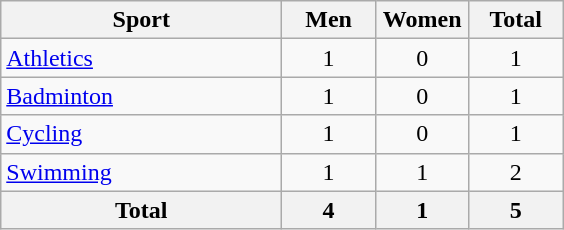<table class="wikitable sortable" style="text-align:center;">
<tr>
<th width=180>Sport</th>
<th width=55>Men</th>
<th width=55>Women</th>
<th width=55>Total</th>
</tr>
<tr>
<td align=left><a href='#'>Athletics</a></td>
<td>1</td>
<td>0</td>
<td>1</td>
</tr>
<tr>
<td align=left><a href='#'>Badminton</a></td>
<td>1</td>
<td>0</td>
<td>1</td>
</tr>
<tr>
<td align=left><a href='#'>Cycling</a></td>
<td>1</td>
<td>0</td>
<td>1</td>
</tr>
<tr>
<td align=left><a href='#'>Swimming</a></td>
<td>1</td>
<td>1</td>
<td>2</td>
</tr>
<tr>
<th>Total</th>
<th>4</th>
<th>1</th>
<th>5</th>
</tr>
</table>
